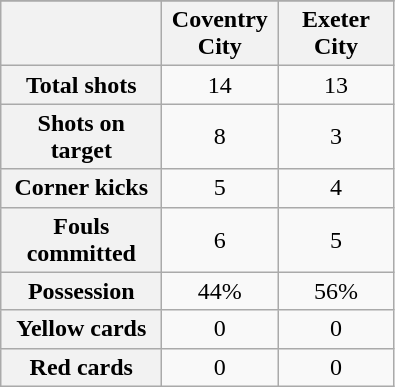<table class="wikitable plainrowheaders" style="text-align: center">
<tr>
</tr>
<tr>
<th scope=col width=100></th>
<th scope=col width=70>Coventry<br>City</th>
<th scope=col width=70>Exeter<br>City</th>
</tr>
<tr>
<th scope=row>Total shots</th>
<td>14</td>
<td>13</td>
</tr>
<tr>
<th scope=row>Shots on target</th>
<td>8</td>
<td>3</td>
</tr>
<tr>
<th scope=row>Corner kicks</th>
<td>5</td>
<td>4</td>
</tr>
<tr>
<th scope=row>Fouls committed</th>
<td>6</td>
<td>5</td>
</tr>
<tr>
<th scope=row>Possession</th>
<td>44%</td>
<td>56%</td>
</tr>
<tr>
<th scope=row>Yellow cards</th>
<td>0</td>
<td>0</td>
</tr>
<tr>
<th scope=row>Red cards</th>
<td>0</td>
<td>0</td>
</tr>
</table>
